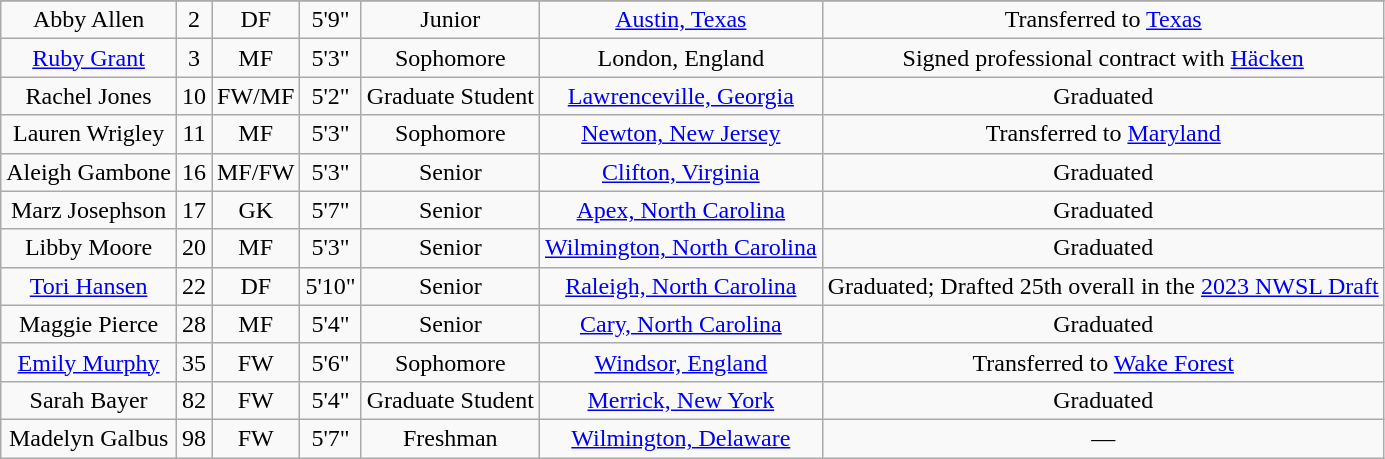<table class="wikitable sortable" style="text-align:center;" border="1">
<tr align=center>
</tr>
<tr>
<td>Abby Allen</td>
<td>2</td>
<td>DF</td>
<td>5'9"</td>
<td>Junior</td>
<td><a href='#'>Austin, Texas</a></td>
<td>Transferred to <a href='#'>Texas</a></td>
</tr>
<tr>
<td><a href='#'>Ruby Grant</a></td>
<td>3</td>
<td>MF</td>
<td>5'3"</td>
<td>Sophomore</td>
<td>London, England</td>
<td>Signed professional contract with <a href='#'>Häcken</a></td>
</tr>
<tr>
<td>Rachel Jones</td>
<td>10</td>
<td>FW/MF</td>
<td>5'2"</td>
<td>Graduate Student</td>
<td><a href='#'>Lawrenceville, Georgia</a></td>
<td>Graduated</td>
</tr>
<tr>
<td>Lauren Wrigley</td>
<td>11</td>
<td>MF</td>
<td>5'3"</td>
<td>Sophomore</td>
<td><a href='#'>Newton, New Jersey</a></td>
<td>Transferred to <a href='#'>Maryland</a></td>
</tr>
<tr>
<td>Aleigh Gambone</td>
<td>16</td>
<td>MF/FW</td>
<td>5'3"</td>
<td>Senior</td>
<td><a href='#'>Clifton, Virginia</a></td>
<td>Graduated</td>
</tr>
<tr>
<td>Marz Josephson</td>
<td>17</td>
<td>GK</td>
<td>5'7"</td>
<td>Senior</td>
<td><a href='#'>Apex, North Carolina</a></td>
<td>Graduated</td>
</tr>
<tr>
<td>Libby Moore</td>
<td>20</td>
<td>MF</td>
<td>5'3"</td>
<td>Senior</td>
<td><a href='#'>Wilmington, North Carolina</a></td>
<td>Graduated</td>
</tr>
<tr>
<td><a href='#'>Tori Hansen</a></td>
<td>22</td>
<td>DF</td>
<td>5'10"</td>
<td>Senior</td>
<td><a href='#'>Raleigh, North Carolina</a></td>
<td>Graduated; Drafted 25th overall in the <a href='#'>2023 NWSL Draft</a></td>
</tr>
<tr>
<td>Maggie Pierce</td>
<td>28</td>
<td>MF</td>
<td>5'4"</td>
<td>Senior</td>
<td><a href='#'>Cary, North Carolina</a></td>
<td>Graduated</td>
</tr>
<tr>
<td><a href='#'>Emily Murphy</a></td>
<td>35</td>
<td>FW</td>
<td>5'6"</td>
<td>Sophomore</td>
<td><a href='#'>Windsor, England</a></td>
<td>Transferred to <a href='#'>Wake Forest</a></td>
</tr>
<tr>
<td>Sarah Bayer</td>
<td>82</td>
<td>FW</td>
<td>5'4"</td>
<td>Graduate Student</td>
<td><a href='#'>Merrick, New York</a></td>
<td>Graduated</td>
</tr>
<tr>
<td>Madelyn Galbus</td>
<td>98</td>
<td>FW</td>
<td>5'7"</td>
<td>Freshman</td>
<td><a href='#'>Wilmington, Delaware</a></td>
<td>—</td>
</tr>
</table>
